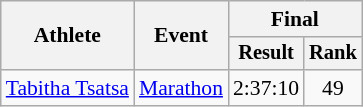<table class=wikitable style="font-size:90%">
<tr>
<th rowspan="2">Athlete</th>
<th rowspan="2">Event</th>
<th colspan="2">Final</th>
</tr>
<tr style="font-size:95%">
<th>Result</th>
<th>Rank</th>
</tr>
<tr align=center>
<td align=left><a href='#'>Tabitha Tsatsa</a></td>
<td align=left><a href='#'>Marathon</a></td>
<td>2:37:10</td>
<td>49</td>
</tr>
</table>
